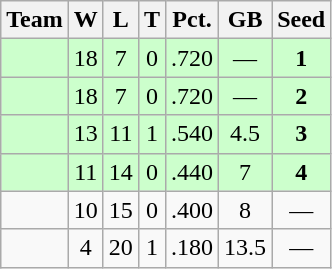<table class=wikitable>
<tr>
<th>Team</th>
<th>W</th>
<th>L</th>
<th>T</th>
<th>Pct.</th>
<th>GB</th>
<th>Seed</th>
</tr>
<tr align=center bgcolor=ccffcc>
<td></td>
<td>18</td>
<td>7</td>
<td>0</td>
<td>.720</td>
<td>—</td>
<td><strong>1</strong></td>
</tr>
<tr align=center bgcolor=ccffcc>
<td></td>
<td>18</td>
<td>7</td>
<td>0</td>
<td>.720</td>
<td>—</td>
<td><strong>2</strong></td>
</tr>
<tr align=center bgcolor=ccffcc>
<td></td>
<td>13</td>
<td>11</td>
<td>1</td>
<td>.540</td>
<td>4.5</td>
<td><strong>3</strong></td>
</tr>
<tr align=center bgcolor=ccffcc>
<td></td>
<td>11</td>
<td>14</td>
<td>0</td>
<td>.440</td>
<td>7</td>
<td><strong>4</strong></td>
</tr>
<tr align=center>
<td></td>
<td>10</td>
<td>15</td>
<td>0</td>
<td>.400</td>
<td>8</td>
<td>—</td>
</tr>
<tr align=center>
<td></td>
<td>4</td>
<td>20</td>
<td>1</td>
<td>.180</td>
<td>13.5</td>
<td>—</td>
</tr>
</table>
